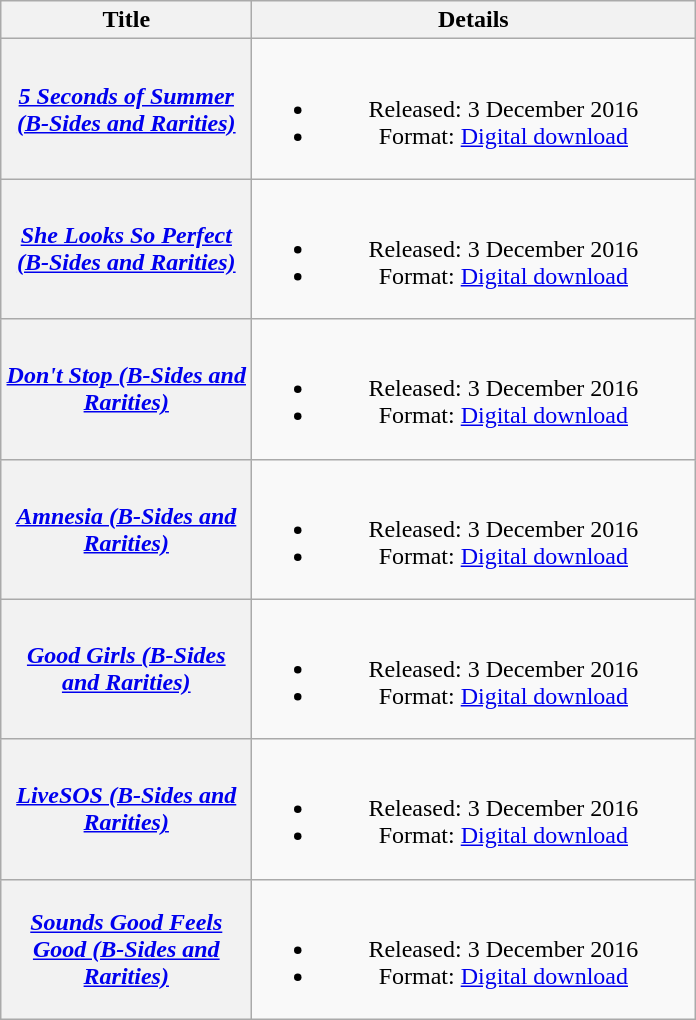<table class="wikitable plainrowheaders" style="text-align:center;">
<tr>
<th style="width:10em;">Title</th>
<th style="width:18em;">Details</th>
</tr>
<tr>
<th scope="row"><em><a href='#'>5 Seconds of Summer (B-Sides and Rarities)</a></em></th>
<td><br><ul><li>Released: 3 December 2016</li><li>Format: <a href='#'>Digital download</a></li></ul></td>
</tr>
<tr>
<th scope="row"><em><a href='#'>She Looks So Perfect (B-Sides and Rarities)</a></em></th>
<td><br><ul><li>Released: 3 December 2016</li><li>Format: <a href='#'>Digital download</a></li></ul></td>
</tr>
<tr>
<th scope="row"><em><a href='#'>Don't Stop (B-Sides and Rarities)</a></em></th>
<td><br><ul><li>Released: 3 December 2016</li><li>Format: <a href='#'>Digital download</a></li></ul></td>
</tr>
<tr>
<th scope="row"><em><a href='#'>Amnesia (B-Sides and Rarities)</a></em></th>
<td><br><ul><li>Released: 3 December 2016</li><li>Format: <a href='#'>Digital download</a></li></ul></td>
</tr>
<tr>
<th scope="row"><em><a href='#'>Good Girls (B-Sides and Rarities)</a></em></th>
<td><br><ul><li>Released: 3 December 2016</li><li>Format: <a href='#'>Digital download</a></li></ul></td>
</tr>
<tr>
<th scope="row"><em><a href='#'>LiveSOS (B-Sides and Rarities)</a></em></th>
<td><br><ul><li>Released: 3 December 2016</li><li>Format: <a href='#'>Digital download</a></li></ul></td>
</tr>
<tr>
<th scope="row"><em><a href='#'>Sounds Good Feels Good (B-Sides and Rarities)</a></em></th>
<td><br><ul><li>Released: 3 December 2016</li><li>Format: <a href='#'>Digital download</a></li></ul></td>
</tr>
</table>
